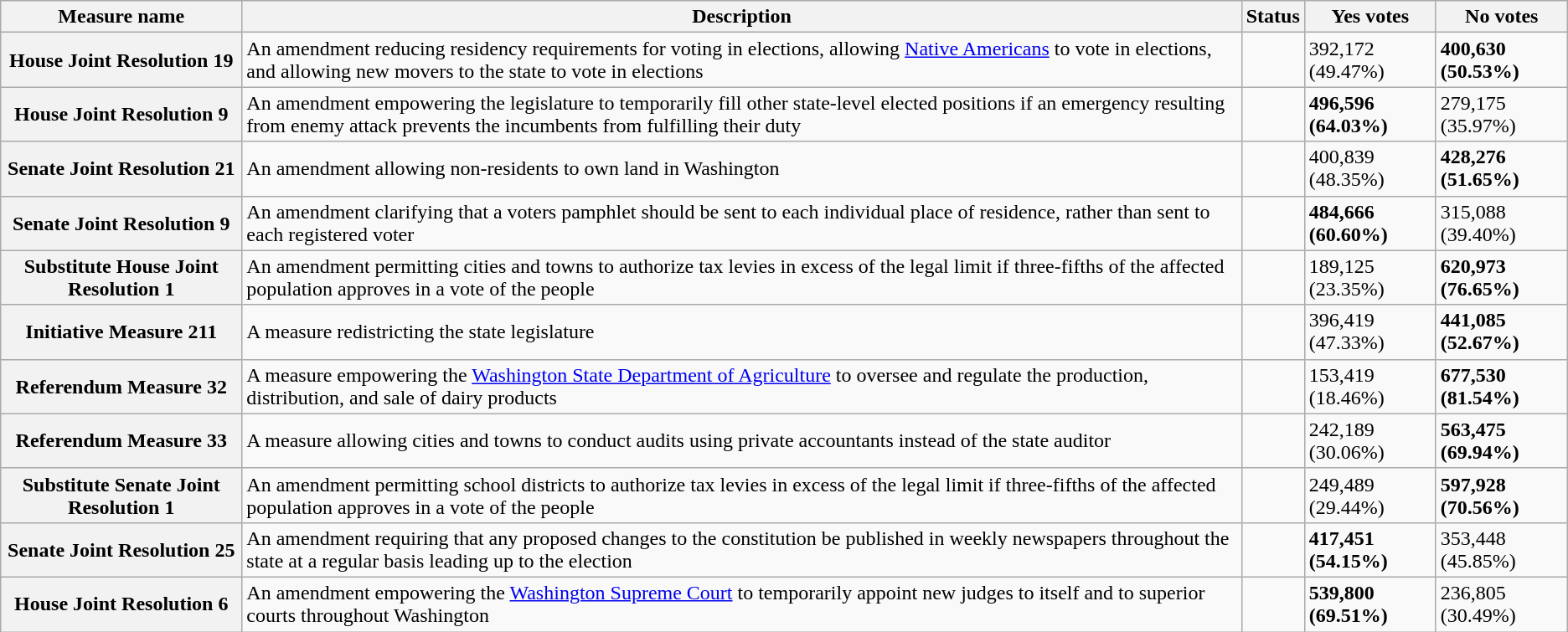<table class="wikitable sortable plainrowheaders">
<tr>
<th scope=col>Measure name</th>
<th scope=col class=unsortable>Description</th>
<th scope=col>Status</th>
<th scope=col>Yes votes</th>
<th scope=col>No votes</th>
</tr>
<tr>
<th scope=row>House Joint Resolution 19</th>
<td>An amendment reducing residency requirements for voting in elections, allowing <a href='#'>Native Americans</a> to vote in elections, and allowing new movers to the state to vote in elections</td>
<td></td>
<td>392,172 (49.47%)</td>
<td><strong>400,630 (50.53%)</strong></td>
</tr>
<tr>
<th scope=row>House Joint Resolution 9</th>
<td>An amendment empowering the legislature to temporarily fill other state-level elected positions if an emergency resulting from enemy attack prevents the incumbents from fulfilling their duty</td>
<td></td>
<td><strong>496,596 (64.03%)</strong></td>
<td>279,175 (35.97%)</td>
</tr>
<tr>
<th scope=row>Senate Joint Resolution 21</th>
<td>An amendment allowing non-residents to own land in Washington</td>
<td></td>
<td>400,839 (48.35%)</td>
<td><strong>428,276 (51.65%)</strong></td>
</tr>
<tr>
<th scope=row>Senate Joint Resolution 9</th>
<td>An amendment clarifying that a voters pamphlet should be sent to each individual place of residence, rather than sent to each registered voter</td>
<td></td>
<td><strong>484,666 (60.60%)</strong></td>
<td>315,088 (39.40%)</td>
</tr>
<tr>
<th scope=row>Substitute House Joint Resolution 1</th>
<td>An amendment permitting cities and towns to authorize tax levies in excess of the legal limit if three-fifths of the affected population approves in a vote of the people</td>
<td></td>
<td>189,125 (23.35%)</td>
<td><strong>620,973 (76.65%)</strong></td>
</tr>
<tr>
<th scope=row>Initiative Measure 211</th>
<td>A measure redistricting the state legislature</td>
<td></td>
<td>396,419 (47.33%)</td>
<td><strong>441,085 (52.67%)</strong></td>
</tr>
<tr>
<th scope=row>Referendum Measure 32</th>
<td>A measure empowering the <a href='#'>Washington State Department of Agriculture</a> to oversee and regulate the production, distribution, and sale of dairy products</td>
<td></td>
<td>153,419 (18.46%)</td>
<td><strong>677,530 (81.54%)</strong></td>
</tr>
<tr>
<th scope=row>Referendum Measure 33</th>
<td>A measure allowing cities and towns to conduct audits using private accountants instead of the state auditor</td>
<td></td>
<td>242,189 (30.06%)</td>
<td><strong>563,475 (69.94%)</strong></td>
</tr>
<tr>
<th scope=row>Substitute Senate Joint Resolution 1</th>
<td>An amendment permitting school districts to authorize tax levies in excess of the legal limit if three-fifths of the affected population approves in a vote of the people</td>
<td></td>
<td>249,489 (29.44%)</td>
<td><strong>597,928 (70.56%)</strong></td>
</tr>
<tr>
<th scope=row>Senate Joint Resolution 25</th>
<td>An amendment requiring that any proposed changes to the constitution be published in weekly newspapers throughout the state at a regular basis leading up to the election</td>
<td></td>
<td><strong>417,451 (54.15%)</strong></td>
<td>353,448 (45.85%)</td>
</tr>
<tr>
<th scope=row>House Joint Resolution 6</th>
<td>An amendment empowering the <a href='#'>Washington Supreme Court</a> to temporarily appoint new judges to itself and to superior courts throughout Washington</td>
<td></td>
<td><strong>539,800 (69.51%)</strong></td>
<td>236,805 (30.49%)</td>
</tr>
</table>
